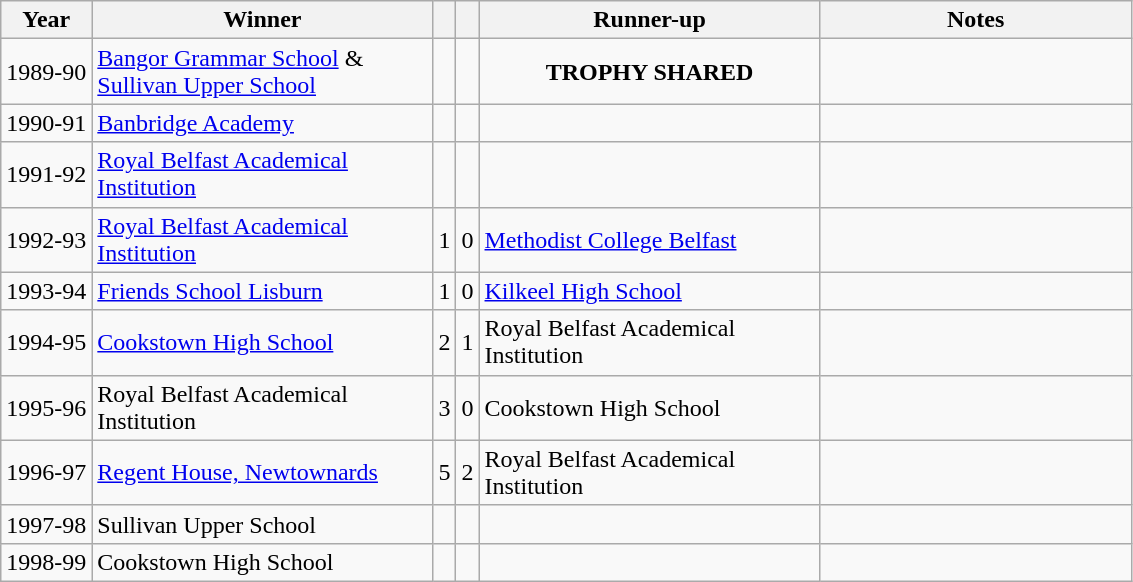<table class="wikitable">
<tr>
<th>Year</th>
<th>Winner</th>
<th></th>
<th></th>
<th>Runner-up</th>
<th width="200">Notes</th>
</tr>
<tr>
<td align="center">1989-90</td>
<td width="220"><a href='#'>Bangor Grammar School</a> &<br><a href='#'>Sullivan Upper School</a></td>
<td></td>
<td></td>
<td width="220" align="center"><strong>TROPHY SHARED</strong></td>
<td></td>
</tr>
<tr>
<td align="center">1990-91</td>
<td><a href='#'>Banbridge Academy</a></td>
<td></td>
<td></td>
<td></td>
<td></td>
</tr>
<tr>
<td align="center">1991-92</td>
<td><a href='#'>Royal Belfast Academical Institution</a></td>
<td></td>
<td></td>
<td></td>
<td></td>
</tr>
<tr>
<td align="center">1992-93</td>
<td><a href='#'>Royal Belfast Academical Institution</a></td>
<td align="center">1</td>
<td align="center">0</td>
<td><a href='#'>Methodist College Belfast</a></td>
<td></td>
</tr>
<tr>
<td align="center">1993-94</td>
<td><a href='#'>Friends School Lisburn</a></td>
<td align="center">1</td>
<td align="center">0</td>
<td><a href='#'>Kilkeel High School</a></td>
<td></td>
</tr>
<tr>
<td align="center">1994-95</td>
<td><a href='#'>Cookstown High School</a></td>
<td align="center">2</td>
<td align="center">1</td>
<td>Royal Belfast Academical Institution</td>
<td></td>
</tr>
<tr>
<td align="center">1995-96</td>
<td>Royal Belfast Academical Institution</td>
<td align="center">3</td>
<td align="center">0</td>
<td>Cookstown High School</td>
<td></td>
</tr>
<tr>
<td align="center">1996-97</td>
<td><a href='#'>Regent House, Newtownards</a></td>
<td align="center">5</td>
<td align="center">2</td>
<td>Royal Belfast Academical Institution</td>
<td></td>
</tr>
<tr>
<td align="center">1997-98</td>
<td>Sullivan Upper School</td>
<td></td>
<td></td>
<td></td>
<td></td>
</tr>
<tr>
<td align="center">1998-99</td>
<td>Cookstown High School</td>
<td></td>
<td></td>
<td></td>
<td></td>
</tr>
</table>
